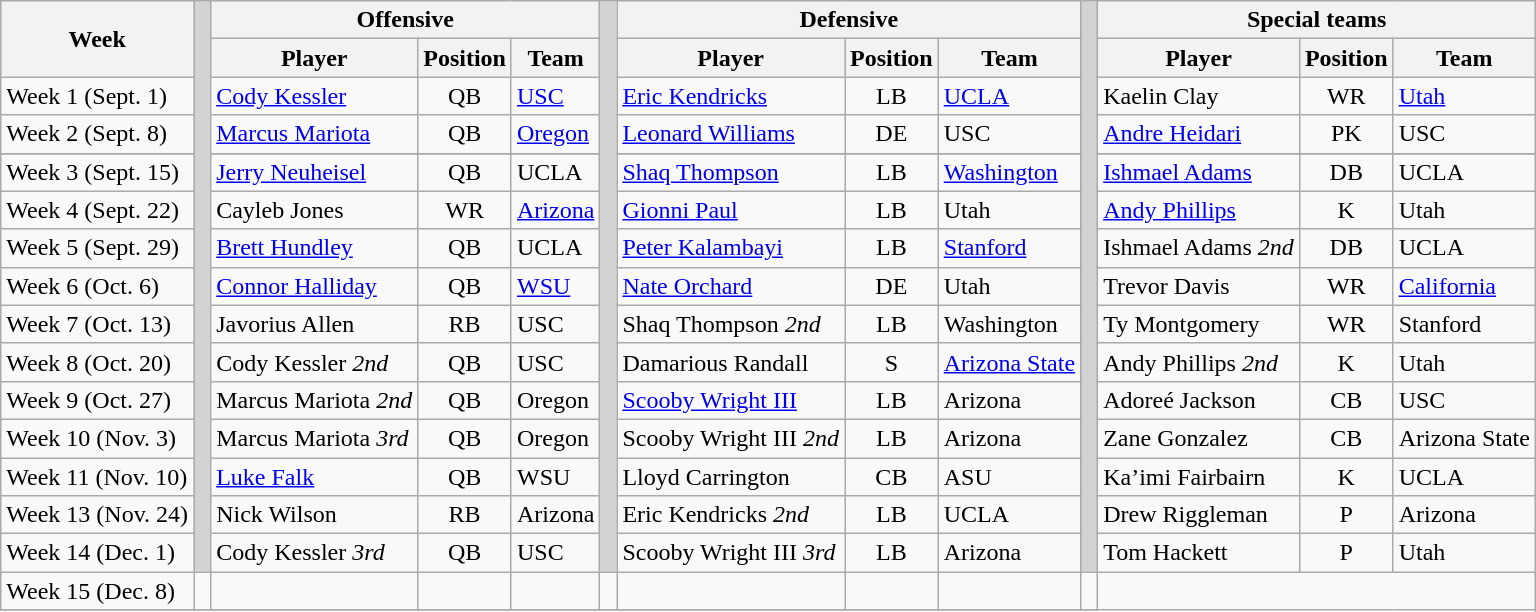<table class="wikitable" border="1">
<tr>
<th rowspan="2">Week</th>
<th rowSpan="16" style="background-color:lightgrey;"></th>
<th colspan="3">Offensive</th>
<th rowSpan="16" style="background-color:lightgrey;"></th>
<th colspan="3">Defensive</th>
<th rowSpan="16" style="background-color:lightgrey;"></th>
<th colspan="3">Special teams</th>
</tr>
<tr>
<th>Player</th>
<th>Position</th>
<th>Team</th>
<th>Player</th>
<th>Position</th>
<th>Team</th>
<th>Player</th>
<th>Position</th>
<th>Team</th>
</tr>
<tr>
<td>Week 1 (Sept. 1)</td>
<td><a href='#'>Cody Kessler</a></td>
<td align=center>QB</td>
<td><a href='#'>USC</a></td>
<td><a href='#'>Eric Kendricks</a></td>
<td align=center>LB</td>
<td><a href='#'>UCLA</a></td>
<td>Kaelin Clay</td>
<td align=center>WR</td>
<td><a href='#'>Utah</a></td>
</tr>
<tr>
<td>Week 2 (Sept. 8)</td>
<td><a href='#'>Marcus Mariota</a></td>
<td align=center>QB</td>
<td><a href='#'>Oregon</a></td>
<td><a href='#'>Leonard Williams</a></td>
<td align=center>DE</td>
<td>USC</td>
<td><a href='#'>Andre Heidari</a></td>
<td align=center>PK</td>
<td>USC</td>
</tr>
<tr>
</tr>
<tr>
<td>Week 3 (Sept. 15)</td>
<td><a href='#'>Jerry Neuheisel</a></td>
<td align=center>QB</td>
<td>UCLA</td>
<td><a href='#'>Shaq Thompson</a></td>
<td align=center>LB</td>
<td><a href='#'>Washington</a></td>
<td><a href='#'>Ishmael Adams</a></td>
<td align=center>DB</td>
<td>UCLA</td>
</tr>
<tr>
<td>Week 4 (Sept. 22)</td>
<td>Cayleb Jones</td>
<td align=center>WR</td>
<td><a href='#'>Arizona</a></td>
<td><a href='#'>Gionni Paul</a></td>
<td align=center>LB</td>
<td>Utah</td>
<td><a href='#'>Andy Phillips</a></td>
<td align=center>K</td>
<td>Utah</td>
</tr>
<tr>
<td>Week 5 (Sept. 29)</td>
<td><a href='#'>Brett Hundley</a></td>
<td align=center>QB</td>
<td>UCLA</td>
<td><a href='#'>Peter Kalambayi</a></td>
<td align=center>LB</td>
<td><a href='#'>Stanford</a></td>
<td>Ishmael Adams <em>2nd</em></td>
<td align=center>DB</td>
<td>UCLA</td>
</tr>
<tr>
<td>Week 6 (Oct. 6)</td>
<td><a href='#'>Connor Halliday</a></td>
<td align=center>QB</td>
<td><a href='#'>WSU</a></td>
<td><a href='#'>Nate Orchard</a></td>
<td align=center>DE</td>
<td>Utah</td>
<td>Trevor Davis</td>
<td align=center>WR</td>
<td><a href='#'>California</a></td>
</tr>
<tr>
<td>Week 7 (Oct. 13)</td>
<td>Javorius Allen</td>
<td align=center>RB</td>
<td>USC</td>
<td>Shaq Thompson <em>2nd</em></td>
<td align=center>LB</td>
<td>Washington</td>
<td>Ty Montgomery</td>
<td align=center>WR</td>
<td>Stanford</td>
</tr>
<tr>
<td>Week 8 (Oct. 20)</td>
<td>Cody Kessler <em>2nd</em></td>
<td align=center>QB</td>
<td>USC</td>
<td>Damarious Randall</td>
<td align=center>S</td>
<td><a href='#'>Arizona State</a></td>
<td>Andy Phillips <em>2nd</em></td>
<td align=center>K</td>
<td>Utah</td>
</tr>
<tr>
<td>Week 9 (Oct. 27)</td>
<td>Marcus Mariota <em>2nd</em></td>
<td align=center>QB</td>
<td>Oregon</td>
<td><a href='#'>Scooby Wright III</a></td>
<td align=center>LB</td>
<td>Arizona</td>
<td>Adoreé Jackson</td>
<td align=center>CB</td>
<td>USC</td>
</tr>
<tr>
<td>Week 10 (Nov. 3)</td>
<td>Marcus Mariota <em>3rd</em></td>
<td align=center>QB</td>
<td>Oregon</td>
<td>Scooby Wright III <em>2nd</em></td>
<td align=center>LB</td>
<td>Arizona</td>
<td>Zane Gonzalez</td>
<td align=center>CB</td>
<td>Arizona State</td>
</tr>
<tr>
<td>Week 11 (Nov. 10)</td>
<td><a href='#'>Luke Falk</a></td>
<td align=center>QB</td>
<td>WSU</td>
<td>Lloyd Carrington</td>
<td align=center>CB</td>
<td>ASU</td>
<td>Ka’imi Fairbairn</td>
<td align=center>K</td>
<td>UCLA</td>
</tr>
<tr>
<td>Week 13 (Nov. 24)</td>
<td>Nick Wilson</td>
<td align=center>RB</td>
<td>Arizona</td>
<td>Eric Kendricks <em>2nd</em></td>
<td align=center>LB</td>
<td>UCLA</td>
<td>Drew Riggleman</td>
<td align=center>P</td>
<td>Arizona</td>
</tr>
<tr>
<td>Week 14 (Dec. 1)</td>
<td>Cody Kessler <em>3rd</em></td>
<td align=center>QB</td>
<td>USC</td>
<td>Scooby Wright III <em>3rd</em></td>
<td align=center>LB</td>
<td>Arizona</td>
<td>Tom Hackett</td>
<td align=center>P</td>
<td>Utah</td>
</tr>
<tr>
<td>Week 15 (Dec. 8)</td>
<td> </td>
<td align=center> </td>
<td> </td>
<td> </td>
<td align=center> </td>
<td> </td>
<td> </td>
<td align=center> </td>
<td> </td>
</tr>
<tr>
</tr>
</table>
